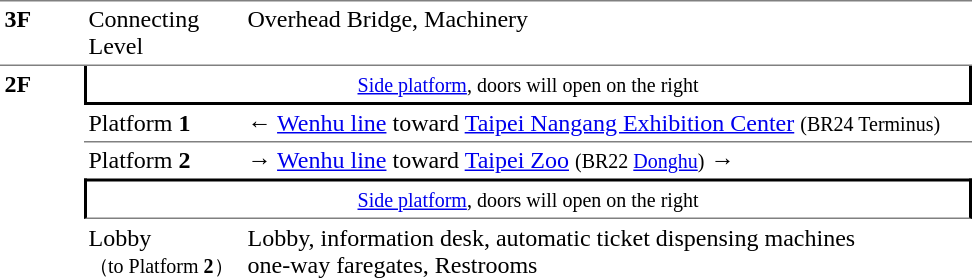<table table border=0 cellspacing=0 cellpadding=3>
<tr>
<td style="border-bottom:solid 1px gray;border-top:solid 1px gray;" width=50 valign=top><strong>3F</strong></td>
<td style="border-top:solid 1px gray;border-bottom:solid 1px gray;" width=100 valign=top>Connecting Level</td>
<td style="border-top:solid 1px gray;border-bottom:solid 1px gray;" width=480 valign=top>Overhead Bridge, Machinery</td>
</tr>
<tr>
<td style="border-bottom:solid 0px gray;" width=50 rowspan=10 valign=top><strong>2F</strong></td>
</tr>
<tr>
<td style="border-right:solid 2px black;border-left:solid 2px black;border-bottom:solid 2px black;border-top:solid 0px gray;text-align:center;" colspan=2><small><a href='#'>Side platform</a>, doors will open on the right</small></td>
</tr>
<tr>
<td style="border-bottom:solid 1px gray;" width=100>Platform <span><strong>1</strong></span></td>
<td style="border-bottom:solid 1px gray;" width=390>←  <a href='#'>Wenhu line</a> toward <a href='#'>Taipei Nangang Exhibition Center</a> <small>(BR24 Terminus)</small></td>
</tr>
<tr>
<td>Platform <span><strong>2</strong></span></td>
<td><span>→</span>  <a href='#'>Wenhu line</a> toward <a href='#'>Taipei Zoo</a> <small>(BR22 <a href='#'>Donghu</a>)</small> →</td>
</tr>
<tr>
<td style="border-top:solid 2px black;border-right:solid 2px black;border-left:solid 2px black;border-bottom:solid 1px gray;text-align:center;" colspan=2><small><a href='#'>Side platform</a>, doors will open on the right</small></td>
</tr>
<tr>
<td style="border-top:solid 1px white;" rowspan=2 valign=top>Lobby<br><small>（to Platform <span><strong>2</strong></span>）</small></td>
</tr>
<tr>
<td>Lobby, information desk, automatic ticket dispensing machines<br>one-way faregates, Restrooms</td>
</tr>
</table>
